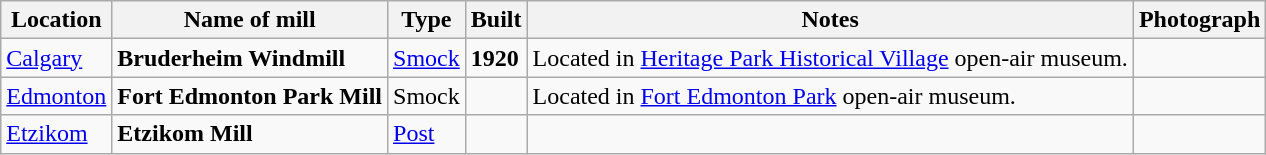<table class="wikitable">
<tr>
<th>Location</th>
<th>Name of mill</th>
<th>Type</th>
<th>Built</th>
<th>Notes</th>
<th>Photograph</th>
</tr>
<tr>
<td><a href='#'>Calgary</a></td>
<td><strong>Bruderheim Windmill</strong></td>
<td><a href='#'>Smock</a></td>
<td><strong>1920</strong></td>
<td>Located in <a href='#'>Heritage Park Historical Village</a> open-air museum.</td>
<td></td>
</tr>
<tr>
<td><a href='#'>Edmonton</a></td>
<td><strong>Fort Edmonton Park Mill</strong></td>
<td>Smock</td>
<td></td>
<td>Located in <a href='#'>Fort Edmonton Park</a> open-air museum.</td>
<td></td>
</tr>
<tr>
<td><a href='#'>Etzikom</a></td>
<td><strong>Etzikom Mill</strong></td>
<td><a href='#'>Post</a></td>
<td></td>
<td></td>
<td></td>
</tr>
</table>
